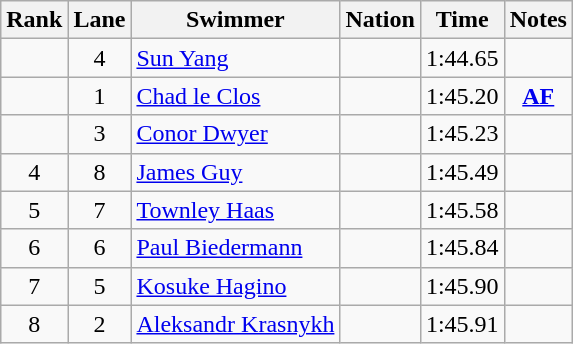<table class="wikitable sortable" style="text-align:center">
<tr>
<th>Rank</th>
<th>Lane</th>
<th>Swimmer</th>
<th>Nation</th>
<th>Time</th>
<th>Notes</th>
</tr>
<tr>
<td></td>
<td>4</td>
<td align=left><a href='#'>Sun Yang</a></td>
<td align=left></td>
<td>1:44.65</td>
<td></td>
</tr>
<tr>
<td></td>
<td>1</td>
<td align=left><a href='#'>Chad le Clos</a></td>
<td align=left></td>
<td>1:45.20</td>
<td><strong><a href='#'>AF</a></strong></td>
</tr>
<tr>
<td></td>
<td>3</td>
<td align=left><a href='#'>Conor Dwyer</a></td>
<td align=left></td>
<td>1:45.23</td>
<td></td>
</tr>
<tr>
<td>4</td>
<td>8</td>
<td align=left><a href='#'>James Guy</a></td>
<td align=left></td>
<td>1:45.49</td>
<td></td>
</tr>
<tr>
<td>5</td>
<td>7</td>
<td align=left><a href='#'>Townley Haas</a></td>
<td align=left></td>
<td>1:45.58</td>
<td></td>
</tr>
<tr>
<td>6</td>
<td>6</td>
<td align=left><a href='#'>Paul Biedermann</a></td>
<td align=left></td>
<td>1:45.84</td>
<td></td>
</tr>
<tr>
<td>7</td>
<td>5</td>
<td align=left><a href='#'>Kosuke Hagino</a></td>
<td align=left></td>
<td>1:45.90</td>
<td></td>
</tr>
<tr>
<td>8</td>
<td>2</td>
<td align=left><a href='#'>Aleksandr Krasnykh</a></td>
<td align=left></td>
<td>1:45.91</td>
<td></td>
</tr>
</table>
